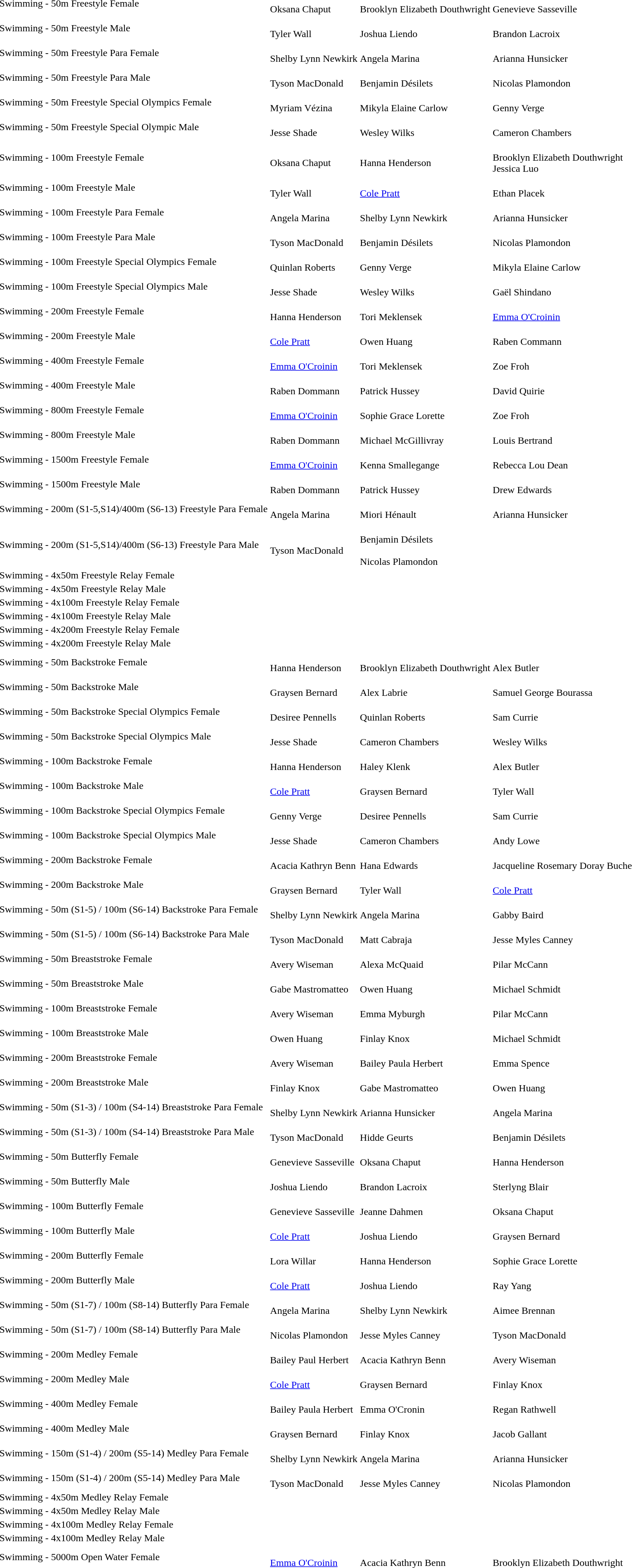<table>
<tr>
<td>Swimming - 50m Freestyle Female</td>
<td> <br> Oksana Chaput</td>
<td> <br> Brooklyn Elizabeth Douthwright</td>
<td> <br> Genevieve Sasseville</td>
</tr>
<tr>
<td>Swimming - 50m Freestyle Male</td>
<td> <br> Tyler Wall</td>
<td> <br> Joshua Liendo</td>
<td> <br> Brandon Lacroix</td>
</tr>
<tr>
<td>Swimming - 50m Freestyle Para Female</td>
<td> <br> Shelby Lynn Newkirk</td>
<td> <br> Angela Marina</td>
<td> <br> Arianna Hunsicker</td>
</tr>
<tr>
<td>Swimming - 50m Freestyle Para Male</td>
<td> <br> Tyson MacDonald</td>
<td> <br> Benjamin Désilets</td>
<td> <br> Nicolas Plamondon</td>
</tr>
<tr>
<td>Swimming - 50m Freestyle Special Olympics Female</td>
<td> <br> Myriam Vézina</td>
<td> <br> Mikyla Elaine Carlow</td>
<td> <br> Genny Verge</td>
</tr>
<tr>
<td>Swimming - 50m Freestyle Special Olympic Male</td>
<td> <br> Jesse Shade</td>
<td> <br> Wesley Wilks</td>
<td> <br> Cameron Chambers</td>
</tr>
<tr>
<td>Swimming - 100m Freestyle Female</td>
<td> <br> Oksana Chaput</td>
<td> <br> Hanna Henderson</td>
<td> <br> Brooklyn Elizabeth Douthwright <br> Jessica Luo</td>
</tr>
<tr>
<td>Swimming - 100m Freestyle Male</td>
<td> <br> Tyler Wall</td>
<td> <br> <a href='#'>Cole Pratt</a></td>
<td> <br> Ethan Placek</td>
</tr>
<tr>
<td>Swimming - 100m Freestyle Para Female</td>
<td> <br> Angela Marina</td>
<td> <br> Shelby Lynn Newkirk</td>
<td> <br> Arianna Hunsicker</td>
</tr>
<tr>
<td>Swimming - 100m Freestyle Para Male</td>
<td> <br> Tyson MacDonald</td>
<td> <br> Benjamin Désilets</td>
<td> <br> Nicolas Plamondon</td>
</tr>
<tr>
<td>Swimming - 100m Freestyle Special Olympics Female</td>
<td> <br> Quinlan Roberts</td>
<td> <br> Genny Verge</td>
<td> <br> Mikyla Elaine Carlow</td>
</tr>
<tr>
<td>Swimming - 100m Freestyle Special Olympics Male</td>
<td> <br> Jesse Shade</td>
<td> <br> Wesley Wilks</td>
<td> <br> Gaël Shindano</td>
</tr>
<tr>
<td>Swimming - 200m Freestyle Female</td>
<td> <br> Hanna Henderson</td>
<td> <br> Tori Meklensek</td>
<td> <br> <a href='#'>Emma O'Croinin</a></td>
</tr>
<tr>
<td>Swimming - 200m Freestyle Male</td>
<td> <br> <a href='#'>Cole Pratt</a></td>
<td> <br> Owen Huang</td>
<td> <br> Raben Commann</td>
</tr>
<tr>
<td>Swimming - 400m Freestyle Female</td>
<td> <br> <a href='#'>Emma O'Croinin</a></td>
<td> <br> Tori Meklensek</td>
<td> <br> Zoe Froh</td>
</tr>
<tr>
<td>Swimming - 400m Freestyle Male</td>
<td> <br> Raben Dommann</td>
<td> <br> Patrick Hussey</td>
<td> <br> David Quirie</td>
</tr>
<tr>
<td>Swimming - 800m Freestyle Female</td>
<td> <br> <a href='#'>Emma O'Croinin</a></td>
<td> <br> Sophie Grace Lorette</td>
<td> <br> Zoe Froh</td>
</tr>
<tr>
<td>Swimming - 800m Freestyle Male</td>
<td> <br> Raben Dommann</td>
<td> <br> Michael McGillivray</td>
<td> <br> Louis Bertrand</td>
</tr>
<tr>
<td>Swimming - 1500m Freestyle Female</td>
<td> <br> <a href='#'>Emma O'Croinin</a></td>
<td> <br> Kenna Smallegange</td>
<td> <br> Rebecca Lou Dean</td>
</tr>
<tr>
<td>Swimming - 1500m Freestyle Male</td>
<td> <br> Raben Dommann</td>
<td> <br> Patrick Hussey</td>
<td> <br> Drew Edwards</td>
</tr>
<tr>
<td>Swimming - 200m (S1-5,S14)/400m (S6-13) Freestyle Para Female</td>
<td> <br> Angela Marina</td>
<td> <br> Miori Hénault</td>
<td> <br> Arianna Hunsicker</td>
</tr>
<tr>
<td>Swimming - 200m (S1-5,S14)/400m (S6-13) Freestyle Para Male</td>
<td> <br> Tyson MacDonald</td>
<td> <br> Benjamin Désilets <br>  <br> Nicolas Plamondon</td>
<td></td>
</tr>
<tr>
<td>Swimming - 4x50m Freestyle Relay Female</td>
<td></td>
<td></td>
<td></td>
</tr>
<tr>
<td>Swimming - 4x50m Freestyle Relay Male</td>
<td></td>
<td></td>
<td></td>
</tr>
<tr>
<td>Swimming - 4x100m Freestyle Relay Female</td>
<td></td>
<td></td>
<td></td>
</tr>
<tr>
<td>Swimming - 4x100m Freestyle Relay Male</td>
<td></td>
<td></td>
<td></td>
</tr>
<tr>
<td>Swimming - 4x200m Freestyle Relay Female</td>
<td></td>
<td></td>
<td></td>
</tr>
<tr>
<td>Swimming - 4x200m Freestyle Relay Male</td>
<td></td>
<td></td>
<td></td>
</tr>
<tr>
<td>Swimming - 50m Backstroke Female</td>
<td> <br> Hanna Henderson</td>
<td> <br> Brooklyn Elizabeth Douthwright</td>
<td> <br> Alex Butler</td>
</tr>
<tr>
<td>Swimming - 50m Backstroke Male</td>
<td> <br> Graysen Bernard</td>
<td> <br> Alex Labrie</td>
<td> <br> Samuel George Bourassa</td>
</tr>
<tr>
<td>Swimming - 50m Backstroke Special Olympics Female</td>
<td> <br> Desiree Pennells</td>
<td> <br> Quinlan Roberts</td>
<td> <br> Sam Currie</td>
</tr>
<tr>
<td>Swimming - 50m Backstroke Special Olympics Male</td>
<td> <br> Jesse Shade</td>
<td> <br> Cameron Chambers</td>
<td> <br> Wesley Wilks</td>
</tr>
<tr>
<td>Swimming - 100m Backstroke Female</td>
<td> <br> Hanna Henderson</td>
<td> <br> Haley Klenk</td>
<td> <br> Alex Butler</td>
</tr>
<tr>
<td>Swimming - 100m Backstroke Male</td>
<td> <br> <a href='#'>Cole Pratt</a></td>
<td> <br> Graysen Bernard</td>
<td> <br> Tyler Wall</td>
</tr>
<tr>
<td>Swimming - 100m Backstroke Special Olympics Female</td>
<td> <br> Genny Verge</td>
<td> <br> Desiree Pennells</td>
<td> <br> Sam Currie</td>
</tr>
<tr>
<td>Swimming - 100m Backstroke Special Olympics Male</td>
<td> <br> Jesse Shade</td>
<td> <br> Cameron Chambers</td>
<td> <br> Andy Lowe</td>
</tr>
<tr>
<td>Swimming - 200m Backstroke Female</td>
<td> <br> Acacia Kathryn Benn</td>
<td> <br> Hana Edwards</td>
<td> <br> Jacqueline Rosemary Doray Buche</td>
</tr>
<tr>
<td>Swimming - 200m Backstroke Male</td>
<td> <br> Graysen Bernard</td>
<td> <br> Tyler Wall</td>
<td> <br> <a href='#'>Cole Pratt</a></td>
</tr>
<tr>
<td>Swimming - 50m (S1-5) / 100m (S6-14) Backstroke Para Female</td>
<td> <br> Shelby Lynn Newkirk</td>
<td> <br> Angela Marina</td>
<td> <br> Gabby Baird</td>
</tr>
<tr>
<td>Swimming - 50m (S1-5) / 100m (S6-14) Backstroke Para Male</td>
<td> <br> Tyson MacDonald</td>
<td> <br> Matt Cabraja</td>
<td> <br> Jesse Myles Canney</td>
</tr>
<tr>
<td>Swimming - 50m Breaststroke Female</td>
<td> <br> Avery Wiseman</td>
<td> <br> Alexa McQuaid</td>
<td> <br> Pilar McCann</td>
</tr>
<tr>
<td>Swimming - 50m Breaststroke Male</td>
<td> <br> Gabe Mastromatteo</td>
<td> <br> Owen Huang</td>
<td> <br> Michael Schmidt</td>
</tr>
<tr>
<td>Swimming - 100m Breaststroke Female</td>
<td> <br> Avery Wiseman</td>
<td> <br> Emma Myburgh</td>
<td> <br> Pilar McCann</td>
</tr>
<tr>
<td>Swimming - 100m Breaststroke Male</td>
<td> <br> Owen Huang</td>
<td> <br> Finlay Knox</td>
<td> <br> Michael Schmidt</td>
</tr>
<tr>
<td>Swimming - 200m Breaststroke Female</td>
<td> <br> Avery Wiseman</td>
<td> <br> Bailey Paula Herbert</td>
<td> <br> Emma Spence</td>
</tr>
<tr>
<td>Swimming - 200m Breaststroke Male</td>
<td> <br> Finlay Knox</td>
<td> <br> Gabe Mastromatteo</td>
<td> <br> Owen Huang</td>
</tr>
<tr>
<td>Swimming - 50m (S1-3) / 100m (S4-14) Breaststroke Para Female</td>
<td> <br> Shelby Lynn Newkirk</td>
<td> <br> Arianna Hunsicker</td>
<td> <br> Angela Marina</td>
</tr>
<tr>
<td>Swimming - 50m (S1-3) / 100m (S4-14) Breaststroke Para Male</td>
<td> <br> Tyson MacDonald</td>
<td> <br> Hidde Geurts</td>
<td> <br> Benjamin Désilets</td>
</tr>
<tr>
<td>Swimming - 50m Butterfly Female</td>
<td> <br> Genevieve Sasseville</td>
<td> <br> Oksana Chaput</td>
<td> <br> Hanna Henderson</td>
</tr>
<tr>
<td>Swimming - 50m Butterfly Male</td>
<td> <br> Joshua Liendo</td>
<td> <br> Brandon Lacroix</td>
<td> <br> Sterlyng Blair</td>
</tr>
<tr>
<td>Swimming - 100m Butterfly Female</td>
<td> <br> Genevieve Sasseville</td>
<td> <br> Jeanne Dahmen</td>
<td> <br> Oksana Chaput</td>
</tr>
<tr>
<td>Swimming - 100m Butterfly Male</td>
<td> <br> <a href='#'>Cole Pratt</a></td>
<td> <br> Joshua Liendo</td>
<td> <br> Graysen Bernard</td>
</tr>
<tr>
<td>Swimming - 200m Butterfly Female</td>
<td> <br> Lora Willar</td>
<td> <br> Hanna Henderson</td>
<td> <br> Sophie Grace Lorette</td>
</tr>
<tr>
<td>Swimming - 200m Butterfly Male</td>
<td> <br> <a href='#'>Cole Pratt</a></td>
<td> <br> Joshua Liendo</td>
<td> <br> Ray Yang</td>
</tr>
<tr>
<td>Swimming - 50m (S1-7) / 100m (S8-14) Butterfly Para Female</td>
<td> <br> Angela Marina</td>
<td> <br> Shelby Lynn Newkirk</td>
<td> <br> Aimee Brennan</td>
</tr>
<tr>
<td>Swimming - 50m (S1-7) / 100m (S8-14) Butterfly Para Male</td>
<td> <br> Nicolas Plamondon</td>
<td> <br> Jesse Myles Canney</td>
<td> <br> Tyson MacDonald</td>
</tr>
<tr>
<td>Swimming - 200m Medley Female</td>
<td> <br> Bailey Paul Herbert</td>
<td> <br> Acacia Kathryn Benn</td>
<td> <br> Avery Wiseman</td>
</tr>
<tr>
<td>Swimming - 200m Medley Male</td>
<td> <br> <a href='#'>Cole Pratt</a></td>
<td> <br> Graysen Bernard</td>
<td> <br> Finlay Knox</td>
</tr>
<tr>
<td>Swimming - 400m Medley Female</td>
<td> <br> Bailey Paula Herbert</td>
<td> <br> Emma O'Cronin</td>
<td> <br> Regan Rathwell</td>
</tr>
<tr>
<td>Swimming - 400m Medley Male</td>
<td> <br> Graysen Bernard</td>
<td> <br> Finlay Knox</td>
<td> <br> Jacob Gallant</td>
</tr>
<tr>
<td>Swimming - 150m (S1-4) / 200m (S5-14) Medley Para Female</td>
<td> <br> Shelby Lynn Newkirk</td>
<td> <br> Angela Marina</td>
<td> <br> Arianna Hunsicker</td>
</tr>
<tr>
<td>Swimming - 150m (S1-4) / 200m (S5-14) Medley Para Male</td>
<td> <br> Tyson MacDonald</td>
<td> <br> Jesse Myles Canney</td>
<td> <br> Nicolas Plamondon</td>
</tr>
<tr>
<td>Swimming - 4x50m Medley Relay Female</td>
<td></td>
<td></td>
<td></td>
</tr>
<tr>
<td>Swimming - 4x50m Medley Relay Male</td>
<td></td>
<td></td>
<td></td>
</tr>
<tr>
<td>Swimming - 4x100m Medley Relay Female</td>
<td></td>
<td></td>
<td></td>
</tr>
<tr>
<td>Swimming - 4x100m Medley Relay Male</td>
<td></td>
<td></td>
<td></td>
</tr>
<tr>
<td>Swimming - 5000m Open Water Female</td>
<td> <br> <a href='#'>Emma O'Croinin</a></td>
<td> <br> Acacia Kathryn Benn</td>
<td> <br> Brooklyn Elizabeth Douthwright</td>
</tr>
</table>
